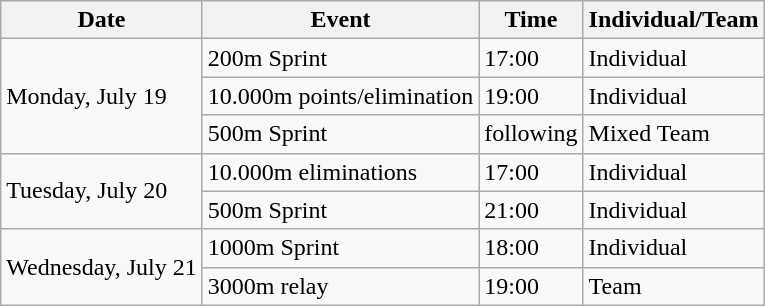<table class="wikitable">
<tr>
<th>Date</th>
<th>Event</th>
<th>Time</th>
<th>Individual/Team</th>
</tr>
<tr>
<td rowspan=3>Monday, July 19</td>
<td>200m Sprint</td>
<td>17:00</td>
<td>Individual</td>
</tr>
<tr>
<td>10.000m points/elimination</td>
<td>19:00</td>
<td>Individual</td>
</tr>
<tr>
<td>500m Sprint</td>
<td>following</td>
<td>Mixed Team</td>
</tr>
<tr>
<td rowspan=2>Tuesday, July 20</td>
<td>10.000m eliminations</td>
<td>17:00</td>
<td>Individual</td>
</tr>
<tr>
<td>500m Sprint</td>
<td>21:00</td>
<td>Individual</td>
</tr>
<tr>
<td rowspan=2>Wednesday, July 21</td>
<td>1000m Sprint</td>
<td>18:00</td>
<td>Individual</td>
</tr>
<tr>
<td>3000m relay</td>
<td>19:00</td>
<td>Team</td>
</tr>
</table>
